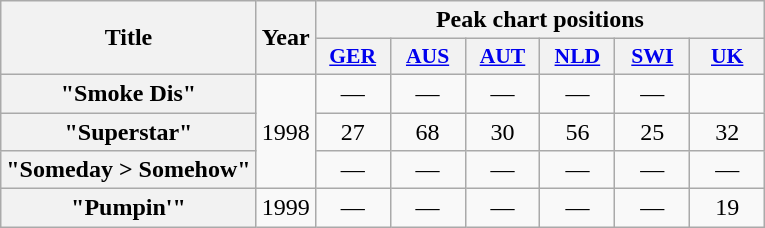<table class="wikitable plainrowheaders" style="text-align:center;">
<tr>
<th scope="col" rowspan="2">Title</th>
<th scope="col" rowspan="2">Year</th>
<th scope="col" colspan="6">Peak chart positions</th>
</tr>
<tr>
<th scope="col" style="width:3em;font-size:90%;"><a href='#'>GER</a><br></th>
<th scope="col" style="width:3em;font-size:90%;"><a href='#'>AUS</a><br></th>
<th scope="col" style="width:3em;font-size:90%;"><a href='#'>AUT</a><br></th>
<th scope="col" style="width:3em;font-size:90%;"><a href='#'>NLD</a><br></th>
<th scope="col" style="width:3em;font-size:90%;"><a href='#'>SWI</a><br></th>
<th scope="col" style="width:3em;font-size:90%;"><a href='#'>UK</a><br></th>
</tr>
<tr>
<th scope="row">"Smoke Dis"</th>
<td rowspan="3">1998</td>
<td>—</td>
<td>—</td>
<td>—</td>
<td>—</td>
<td>—</td>
</tr>
<tr>
<th scope="row">"Superstar"</th>
<td>27</td>
<td>68</td>
<td>30</td>
<td>56</td>
<td>25</td>
<td>32</td>
</tr>
<tr>
<th scope="row">"Someday > Somehow"<br></th>
<td>—</td>
<td>—</td>
<td>—</td>
<td>—</td>
<td>—</td>
<td>—</td>
</tr>
<tr>
<th scope="row">"Pumpin'"</th>
<td>1999</td>
<td>—</td>
<td>—</td>
<td>—</td>
<td>—</td>
<td>—</td>
<td>19</td>
</tr>
</table>
